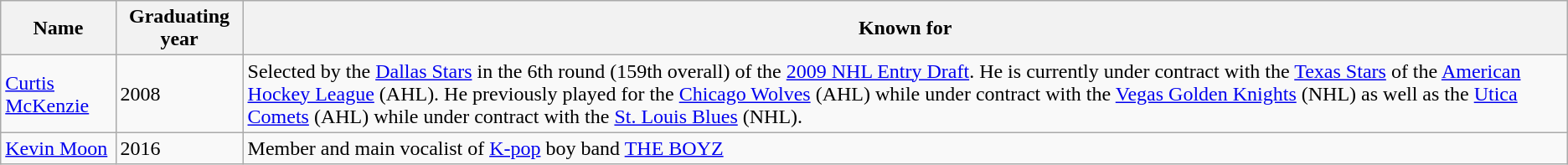<table class="wikitable">
<tr>
<th>Name</th>
<th>Graduating year</th>
<th>Known for</th>
</tr>
<tr>
<td><a href='#'>Curtis McKenzie</a></td>
<td>2008</td>
<td>Selected by the <a href='#'>Dallas Stars</a> in the 6th round (159th overall) of the <a href='#'>2009 NHL Entry Draft</a>. He is currently under contract with the <a href='#'>Texas Stars</a> of the <a href='#'>American Hockey League</a> (AHL). He previously played for the <a href='#'>Chicago Wolves</a> (AHL) while under contract with the <a href='#'>Vegas Golden Knights</a> (NHL) as well as the <a href='#'>Utica Comets</a> (AHL) while under contract with the <a href='#'>St. Louis Blues</a> (NHL).</td>
</tr>
<tr>
<td><a href='#'>Kevin Moon</a></td>
<td>2016</td>
<td>Member and main vocalist of <a href='#'>K-pop</a> boy band <a href='#'>THE BOYZ</a></td>
</tr>
</table>
